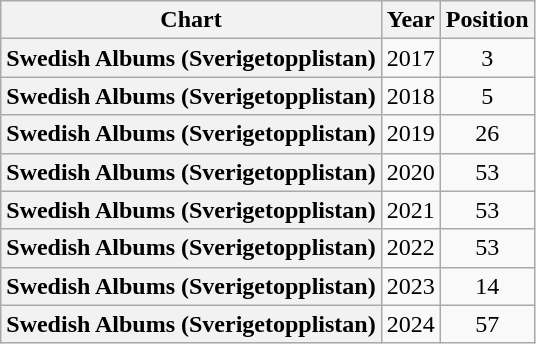<table class="wikitable plainrowheaders" style="text-align:center">
<tr>
<th scope="col">Chart</th>
<th scope="col">Year</th>
<th scope="col">Position</th>
</tr>
<tr>
<th scope="row">Swedish Albums (Sverigetopplistan)</th>
<td>2017</td>
<td>3</td>
</tr>
<tr>
<th scope="row">Swedish Albums (Sverigetopplistan)</th>
<td>2018</td>
<td>5</td>
</tr>
<tr>
<th scope="row">Swedish Albums (Sverigetopplistan)</th>
<td>2019</td>
<td>26</td>
</tr>
<tr>
<th scope="row">Swedish Albums (Sverigetopplistan)</th>
<td>2020</td>
<td>53</td>
</tr>
<tr>
<th scope="row">Swedish Albums (Sverigetopplistan)</th>
<td>2021</td>
<td>53</td>
</tr>
<tr>
<th scope="row">Swedish Albums (Sverigetopplistan)</th>
<td>2022</td>
<td>53</td>
</tr>
<tr>
<th scope="row">Swedish Albums (Sverigetopplistan)</th>
<td>2023</td>
<td>14</td>
</tr>
<tr>
<th scope="row">Swedish Albums (Sverigetopplistan)</th>
<td>2024</td>
<td>57</td>
</tr>
</table>
